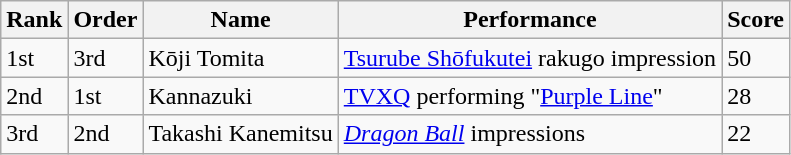<table class="wikitable">
<tr>
<th>Rank</th>
<th>Order</th>
<th>Name</th>
<th>Performance</th>
<th>Score</th>
</tr>
<tr>
<td>1st</td>
<td>3rd</td>
<td>Kōji Tomita</td>
<td><a href='#'>Tsurube Shōfukutei</a> rakugo impression</td>
<td>50</td>
</tr>
<tr>
<td>2nd</td>
<td>1st</td>
<td>Kannazuki</td>
<td><a href='#'>TVXQ</a> performing "<a href='#'>Purple Line</a>"</td>
<td>28</td>
</tr>
<tr>
<td>3rd</td>
<td>2nd</td>
<td>Takashi Kanemitsu</td>
<td><em><a href='#'>Dragon Ball</a></em> impressions</td>
<td>22</td>
</tr>
</table>
